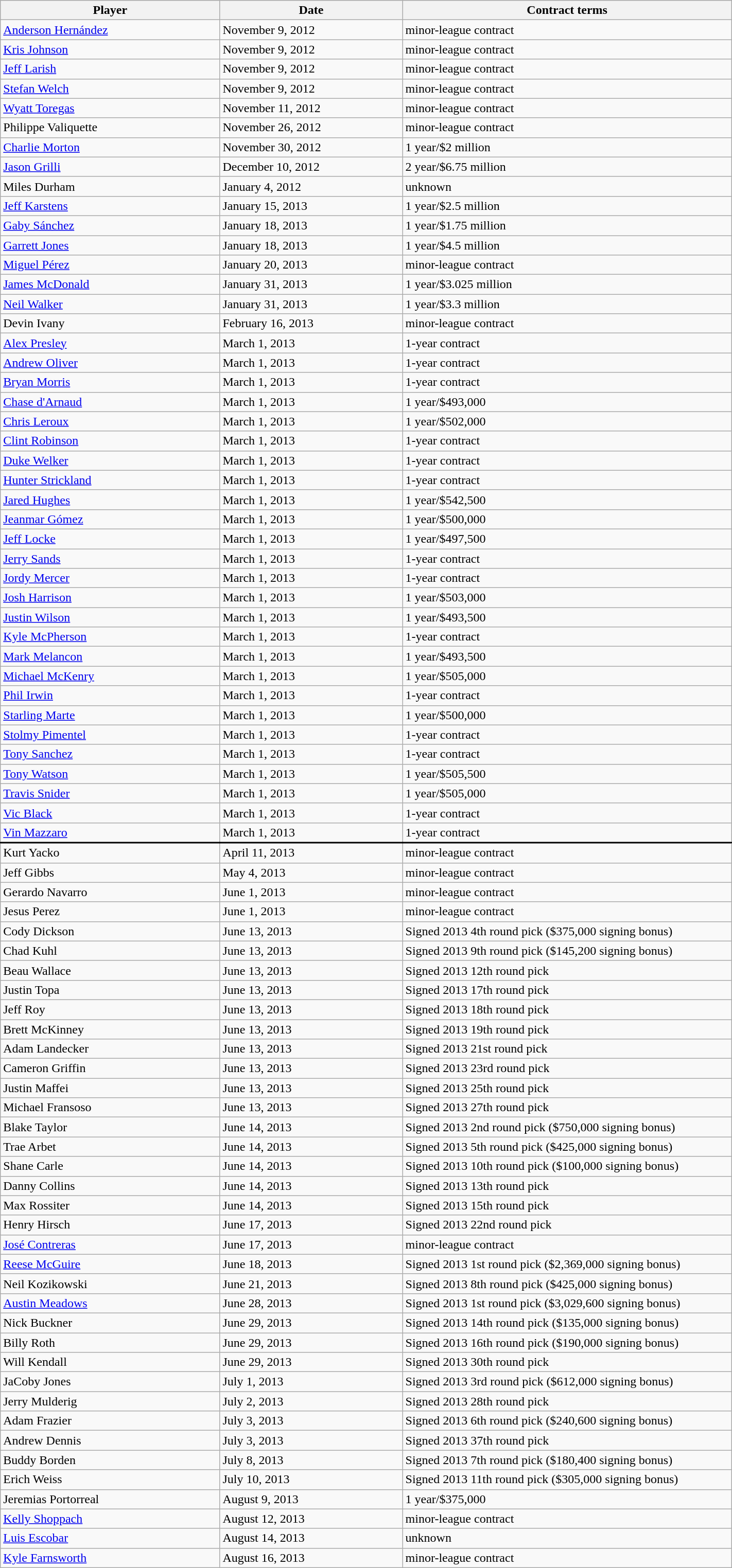<table class="wikitable" style="width:75%;">
<tr style="text-align:center; background:#ddd;">
<th style="width:30%;">Player</th>
<th style="width:25%;">Date</th>
<th style="width:45%;">Contract terms</th>
</tr>
<tr>
<td><a href='#'>Anderson Hernández</a></td>
<td>November 9, 2012</td>
<td>minor-league contract</td>
</tr>
<tr>
<td><a href='#'>Kris Johnson</a></td>
<td>November 9, 2012</td>
<td>minor-league contract</td>
</tr>
<tr>
<td><a href='#'>Jeff Larish</a></td>
<td>November 9, 2012</td>
<td>minor-league contract</td>
</tr>
<tr>
<td><a href='#'>Stefan Welch</a></td>
<td>November 9, 2012</td>
<td>minor-league contract</td>
</tr>
<tr>
<td><a href='#'>Wyatt Toregas</a></td>
<td>November 11, 2012</td>
<td>minor-league contract</td>
</tr>
<tr>
<td>Philippe Valiquette</td>
<td>November 26, 2012</td>
<td>minor-league contract</td>
</tr>
<tr>
<td><a href='#'>Charlie Morton</a></td>
<td>November 30, 2012</td>
<td>1 year/$2 million</td>
</tr>
<tr>
<td><a href='#'>Jason Grilli</a></td>
<td>December 10, 2012</td>
<td>2 year/$6.75 million</td>
</tr>
<tr>
<td>Miles Durham</td>
<td>January 4, 2012</td>
<td>unknown</td>
</tr>
<tr>
<td><a href='#'>Jeff Karstens</a></td>
<td>January 15, 2013</td>
<td>1 year/$2.5 million</td>
</tr>
<tr>
<td><a href='#'>Gaby Sánchez</a></td>
<td>January 18, 2013</td>
<td>1 year/$1.75 million</td>
</tr>
<tr>
<td><a href='#'>Garrett Jones</a></td>
<td>January 18, 2013</td>
<td>1 year/$4.5 million</td>
</tr>
<tr>
<td><a href='#'>Miguel Pérez</a></td>
<td>January 20, 2013</td>
<td>minor-league contract</td>
</tr>
<tr>
<td><a href='#'>James McDonald</a></td>
<td>January 31, 2013</td>
<td>1 year/$3.025 million</td>
</tr>
<tr>
<td><a href='#'>Neil Walker</a></td>
<td>January 31, 2013</td>
<td>1 year/$3.3 million</td>
</tr>
<tr>
<td>Devin Ivany</td>
<td>February 16, 2013</td>
<td>minor-league contract</td>
</tr>
<tr>
<td><a href='#'>Alex Presley</a></td>
<td>March 1, 2013</td>
<td>1-year contract</td>
</tr>
<tr>
<td><a href='#'>Andrew Oliver</a></td>
<td>March 1, 2013</td>
<td>1-year contract</td>
</tr>
<tr>
<td><a href='#'>Bryan Morris</a></td>
<td>March 1, 2013</td>
<td>1-year contract</td>
</tr>
<tr>
<td><a href='#'>Chase d'Arnaud</a></td>
<td>March 1, 2013</td>
<td>1 year/$493,000</td>
</tr>
<tr>
<td><a href='#'>Chris Leroux</a></td>
<td>March 1, 2013</td>
<td>1 year/$502,000</td>
</tr>
<tr>
<td><a href='#'>Clint Robinson</a></td>
<td>March 1, 2013</td>
<td>1-year contract</td>
</tr>
<tr>
<td><a href='#'>Duke Welker</a></td>
<td>March 1, 2013</td>
<td>1-year contract</td>
</tr>
<tr>
<td><a href='#'>Hunter Strickland</a></td>
<td>March 1, 2013</td>
<td>1-year contract</td>
</tr>
<tr>
<td><a href='#'>Jared Hughes</a></td>
<td>March 1, 2013</td>
<td>1 year/$542,500</td>
</tr>
<tr>
<td><a href='#'>Jeanmar Gómez</a></td>
<td>March 1, 2013</td>
<td>1 year/$500,000</td>
</tr>
<tr>
<td><a href='#'>Jeff Locke</a></td>
<td>March 1, 2013</td>
<td>1 year/$497,500</td>
</tr>
<tr>
<td><a href='#'>Jerry Sands</a></td>
<td>March 1, 2013</td>
<td>1-year contract</td>
</tr>
<tr>
<td><a href='#'>Jordy Mercer</a></td>
<td>March 1, 2013</td>
<td>1-year contract</td>
</tr>
<tr>
<td><a href='#'>Josh Harrison</a></td>
<td>March 1, 2013</td>
<td>1 year/$503,000</td>
</tr>
<tr>
<td><a href='#'>Justin Wilson</a></td>
<td>March 1, 2013</td>
<td>1 year/$493,500</td>
</tr>
<tr>
<td><a href='#'>Kyle McPherson</a></td>
<td>March 1, 2013</td>
<td>1-year contract</td>
</tr>
<tr>
<td><a href='#'>Mark Melancon</a></td>
<td>March 1, 2013</td>
<td>1 year/$493,500</td>
</tr>
<tr>
<td><a href='#'>Michael McKenry</a></td>
<td>March 1, 2013</td>
<td>1 year/$505,000</td>
</tr>
<tr>
<td><a href='#'>Phil Irwin</a></td>
<td>March 1, 2013</td>
<td>1-year contract</td>
</tr>
<tr>
<td><a href='#'>Starling Marte</a></td>
<td>March 1, 2013</td>
<td>1 year/$500,000</td>
</tr>
<tr>
<td><a href='#'>Stolmy Pimentel</a></td>
<td>March 1, 2013</td>
<td>1-year contract</td>
</tr>
<tr>
<td><a href='#'>Tony Sanchez</a></td>
<td>March 1, 2013</td>
<td>1-year contract</td>
</tr>
<tr>
<td><a href='#'>Tony Watson</a></td>
<td>March 1, 2013</td>
<td>1 year/$505,500</td>
</tr>
<tr>
<td><a href='#'>Travis Snider</a></td>
<td>March 1, 2013</td>
<td>1 year/$505,000</td>
</tr>
<tr>
<td><a href='#'>Vic Black</a></td>
<td>March 1, 2013</td>
<td>1-year contract</td>
</tr>
<tr>
<td><a href='#'>Vin Mazzaro</a></td>
<td>March 1, 2013</td>
<td>1-year contract</td>
</tr>
<tr style="border-top:2px solid #000000;">
<td>Kurt Yacko</td>
<td>April 11, 2013</td>
<td>minor-league contract</td>
</tr>
<tr>
<td>Jeff Gibbs</td>
<td>May 4, 2013</td>
<td>minor-league contract</td>
</tr>
<tr>
<td>Gerardo Navarro</td>
<td>June 1, 2013</td>
<td>minor-league contract</td>
</tr>
<tr>
<td>Jesus Perez</td>
<td>June 1, 2013</td>
<td>minor-league contract</td>
</tr>
<tr>
<td>Cody Dickson</td>
<td>June 13, 2013</td>
<td>Signed 2013 4th round pick ($375,000 signing bonus)</td>
</tr>
<tr>
<td>Chad Kuhl</td>
<td>June 13, 2013</td>
<td>Signed 2013 9th round pick ($145,200 signing bonus)</td>
</tr>
<tr>
<td>Beau Wallace</td>
<td>June 13, 2013</td>
<td>Signed 2013 12th round pick</td>
</tr>
<tr>
<td>Justin Topa</td>
<td>June 13, 2013</td>
<td>Signed 2013 17th round pick</td>
</tr>
<tr>
<td>Jeff Roy</td>
<td>June 13, 2013</td>
<td>Signed 2013 18th round pick</td>
</tr>
<tr>
<td>Brett McKinney</td>
<td>June 13, 2013</td>
<td>Signed 2013 19th round pick</td>
</tr>
<tr>
<td>Adam Landecker</td>
<td>June 13, 2013</td>
<td>Signed 2013 21st round pick</td>
</tr>
<tr>
<td>Cameron Griffin</td>
<td>June 13, 2013</td>
<td>Signed 2013 23rd round pick</td>
</tr>
<tr>
<td>Justin Maffei</td>
<td>June 13, 2013</td>
<td>Signed 2013 25th round pick</td>
</tr>
<tr>
<td>Michael Fransoso</td>
<td>June 13, 2013</td>
<td>Signed 2013 27th round pick</td>
</tr>
<tr>
<td>Blake Taylor</td>
<td>June 14, 2013</td>
<td>Signed 2013 2nd round pick ($750,000 signing bonus)</td>
</tr>
<tr>
<td>Trae Arbet</td>
<td>June 14, 2013</td>
<td>Signed 2013 5th round pick ($425,000 signing bonus)</td>
</tr>
<tr>
<td>Shane Carle</td>
<td>June 14, 2013</td>
<td>Signed 2013 10th round pick ($100,000 signing bonus)</td>
</tr>
<tr>
<td>Danny Collins</td>
<td>June 14, 2013</td>
<td>Signed 2013 13th round pick</td>
</tr>
<tr>
<td>Max Rossiter</td>
<td>June 14, 2013</td>
<td>Signed 2013 15th round pick</td>
</tr>
<tr>
<td>Henry Hirsch</td>
<td>June 17, 2013</td>
<td>Signed 2013 22nd round pick</td>
</tr>
<tr>
<td><a href='#'>José Contreras</a></td>
<td>June 17, 2013</td>
<td>minor-league contract</td>
</tr>
<tr>
<td><a href='#'>Reese McGuire</a></td>
<td>June 18, 2013</td>
<td>Signed 2013 1st round pick ($2,369,000 signing bonus)</td>
</tr>
<tr>
<td>Neil Kozikowski</td>
<td>June 21, 2013</td>
<td>Signed 2013 8th round pick ($425,000 signing bonus)</td>
</tr>
<tr>
<td><a href='#'>Austin Meadows</a></td>
<td>June 28, 2013</td>
<td>Signed 2013 1st round pick ($3,029,600 signing bonus)</td>
</tr>
<tr>
<td>Nick Buckner</td>
<td>June 29, 2013</td>
<td>Signed 2013 14th round pick ($135,000 signing bonus)</td>
</tr>
<tr>
<td>Billy Roth</td>
<td>June 29, 2013</td>
<td>Signed 2013 16th round pick ($190,000 signing bonus)</td>
</tr>
<tr>
<td>Will Kendall</td>
<td>June 29, 2013</td>
<td>Signed 2013 30th round pick</td>
</tr>
<tr>
<td>JaCoby Jones</td>
<td>July 1, 2013</td>
<td>Signed 2013 3rd round pick ($612,000 signing bonus)</td>
</tr>
<tr>
<td>Jerry Mulderig</td>
<td>July 2, 2013</td>
<td>Signed 2013 28th round pick</td>
</tr>
<tr>
<td>Adam Frazier</td>
<td>July 3, 2013</td>
<td>Signed 2013 6th round pick ($240,600 signing bonus)</td>
</tr>
<tr>
<td>Andrew Dennis</td>
<td>July 3, 2013</td>
<td>Signed 2013 37th round pick</td>
</tr>
<tr>
<td>Buddy Borden</td>
<td>July 8, 2013</td>
<td>Signed 2013 7th round pick ($180,400 signing bonus)</td>
</tr>
<tr>
<td>Erich Weiss</td>
<td>July 10, 2013</td>
<td>Signed 2013 11th round pick ($305,000 signing bonus)</td>
</tr>
<tr>
<td>Jeremias Portorreal</td>
<td>August 9, 2013</td>
<td>1 year/$375,000</td>
</tr>
<tr>
<td><a href='#'>Kelly Shoppach</a></td>
<td>August 12, 2013</td>
<td>minor-league contract</td>
</tr>
<tr>
<td><a href='#'>Luis Escobar</a></td>
<td>August 14, 2013</td>
<td>unknown</td>
</tr>
<tr>
<td><a href='#'>Kyle Farnsworth</a></td>
<td>August 16, 2013</td>
<td>minor-league contract</td>
</tr>
</table>
